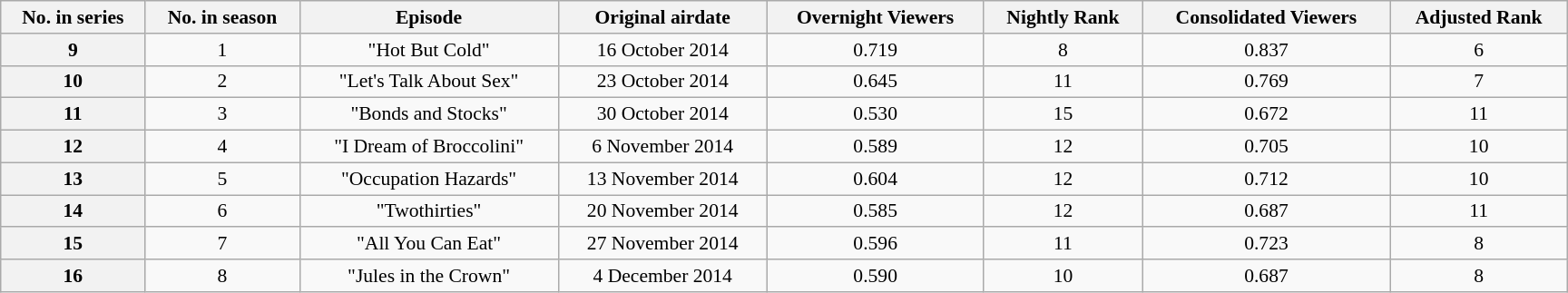<table class="wikitable plainrowheaders" style="text-align:center; font-size:90%; width:80em;">
<tr>
<th>No. in series</th>
<th>No. in season</th>
<th>Episode</th>
<th>Original airdate</th>
<th>Overnight Viewers</th>
<th>Nightly Rank</th>
<th>Consolidated Viewers</th>
<th>Adjusted Rank</th>
</tr>
<tr>
<th>9</th>
<td>1</td>
<td>"Hot But Cold"</td>
<td>16 October 2014</td>
<td>0.719</td>
<td>8</td>
<td>0.837</td>
<td>6</td>
</tr>
<tr>
<th>10</th>
<td>2</td>
<td>"Let's Talk About Sex"</td>
<td>23 October 2014</td>
<td>0.645</td>
<td>11</td>
<td>0.769</td>
<td>7</td>
</tr>
<tr>
<th>11</th>
<td>3</td>
<td>"Bonds and Stocks"</td>
<td>30 October 2014</td>
<td>0.530</td>
<td>15</td>
<td>0.672</td>
<td>11</td>
</tr>
<tr>
<th>12</th>
<td>4</td>
<td>"I Dream of Broccolini"</td>
<td>6 November 2014</td>
<td>0.589</td>
<td>12</td>
<td>0.705</td>
<td>10</td>
</tr>
<tr>
<th>13</th>
<td>5</td>
<td>"Occupation Hazards"</td>
<td>13 November 2014</td>
<td>0.604</td>
<td>12</td>
<td>0.712</td>
<td>10</td>
</tr>
<tr>
<th>14</th>
<td>6</td>
<td>"Twothirties"</td>
<td>20 November 2014</td>
<td>0.585</td>
<td>12</td>
<td>0.687</td>
<td>11</td>
</tr>
<tr>
<th>15</th>
<td>7</td>
<td>"All You Can Eat"</td>
<td>27 November 2014</td>
<td>0.596</td>
<td>11</td>
<td>0.723</td>
<td>8</td>
</tr>
<tr>
<th>16</th>
<td>8</td>
<td>"Jules in the Crown"</td>
<td>4 December 2014</td>
<td>0.590</td>
<td>10</td>
<td>0.687</td>
<td>8</td>
</tr>
</table>
